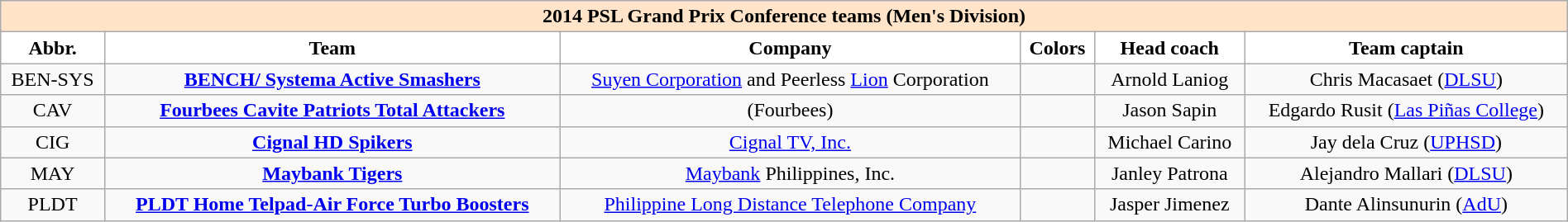<table class="wikitable" style="width:100%; text-align:left">
<tr>
<th style=background:#FFE4C9 colspan=6><span>2014 PSL Grand Prix Conference teams (Men's Division)</span></th>
</tr>
<tr>
<th style="background:white">Abbr.</th>
<th style="background:white">Team</th>
<th style="background:white">Company</th>
<th style="background:white">Colors</th>
<th style="background:white">Head coach</th>
<th style="background:white">Team captain</th>
</tr>
<tr>
<td align=center>BEN-SYS</td>
<td align=center><strong><a href='#'>BENCH/ Systema Active Smashers</a></strong></td>
<td align=center><a href='#'>Suyen Corporation</a> and Peerless <a href='#'>Lion</a> Corporation</td>
<td align=center>  </td>
<td align=center>Arnold Laniog</td>
<td align=center>Chris Macasaet (<a href='#'>DLSU</a>)</td>
</tr>
<tr>
<td align=center>CAV</td>
<td align=center><strong><a href='#'>Fourbees Cavite Patriots Total Attackers</a></strong></td>
<td align=center>(Fourbees)</td>
<td align=center>  </td>
<td align=center>Jason Sapin</td>
<td align=center>Edgardo Rusit (<a href='#'>Las Piñas College</a>)</td>
</tr>
<tr>
<td align=center>CIG</td>
<td align=center><strong><a href='#'>Cignal HD Spikers</a></strong></td>
<td align=center><a href='#'>Cignal TV, Inc.</a></td>
<td align=center> </td>
<td align=center>Michael Carino</td>
<td align=center>Jay dela Cruz (<a href='#'>UPHSD</a>)</td>
</tr>
<tr>
<td align=center>MAY</td>
<td align=center><strong><a href='#'>Maybank Tigers</a></strong></td>
<td align=center><a href='#'>Maybank</a> Philippines, Inc.</td>
<td align=center> </td>
<td align=center>Janley Patrona</td>
<td align=center>Alejandro Mallari (<a href='#'>DLSU</a>)</td>
</tr>
<tr>
<td align=center>PLDT</td>
<td align=center><strong><a href='#'>PLDT Home Telpad-Air Force Turbo Boosters</a></strong></td>
<td align=center><a href='#'>Philippine Long Distance Telephone Company</a></td>
<td align=center>  </td>
<td align=center>Jasper Jimenez</td>
<td align=center>Dante Alinsunurin (<a href='#'>AdU</a>)</td>
</tr>
</table>
